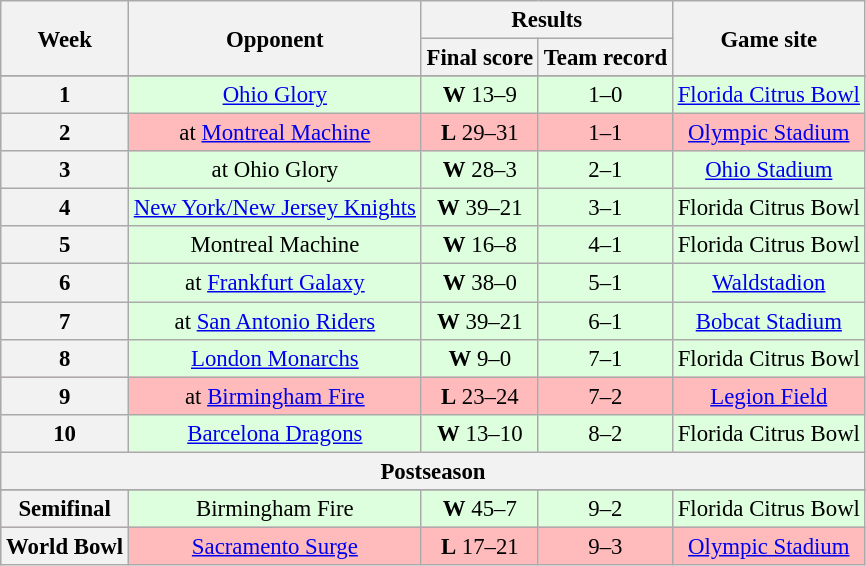<table class="wikitable" align="center" style="font-size: 95%;">
<tr>
<th rowspan="2">Week</th>
<th rowspan="2">Opponent</th>
<th colspan="2">Results</th>
<th rowspan="2">Game site</th>
</tr>
<tr>
<th>Final score</th>
<th>Team record</th>
</tr>
<tr>
</tr>
<tr align="center" bgcolor="#DDFFDD">
<th>1</th>
<td><a href='#'>Ohio Glory</a></td>
<td><strong>W</strong> 13–9</td>
<td>1–0</td>
<td><a href='#'>Florida Citrus Bowl</a></td>
</tr>
<tr align="center" bgcolor="#FFBBBB">
<th>2</th>
<td>at <a href='#'>Montreal Machine</a></td>
<td><strong>L</strong> 29–31</td>
<td>1–1</td>
<td><a href='#'>Olympic Stadium</a></td>
</tr>
<tr align="center" bgcolor="#DDFFDD">
<th>3</th>
<td>at Ohio Glory</td>
<td><strong>W</strong> 28–3</td>
<td>2–1</td>
<td><a href='#'>Ohio Stadium</a></td>
</tr>
<tr align="center" bgcolor="#DDFFDD">
<th>4</th>
<td><a href='#'>New York/New Jersey Knights</a></td>
<td><strong>W</strong> 39–21</td>
<td>3–1</td>
<td>Florida Citrus Bowl</td>
</tr>
<tr align="center" bgcolor="#DDFFDD">
<th>5</th>
<td>Montreal Machine</td>
<td><strong>W</strong> 16–8</td>
<td>4–1</td>
<td>Florida Citrus Bowl</td>
</tr>
<tr align="center" bgcolor="#DDFFDD">
<th>6</th>
<td>at <a href='#'>Frankfurt Galaxy</a></td>
<td><strong>W</strong> 38–0</td>
<td>5–1</td>
<td><a href='#'>Waldstadion</a></td>
</tr>
<tr align="center" bgcolor="#DDFFDD">
<th>7</th>
<td>at <a href='#'>San Antonio Riders</a></td>
<td><strong>W</strong> 39–21</td>
<td>6–1</td>
<td><a href='#'>Bobcat Stadium</a></td>
</tr>
<tr align="center" bgcolor="#DDFFDD">
<th>8</th>
<td><a href='#'>London Monarchs</a></td>
<td><strong>W</strong> 9–0</td>
<td>7–1</td>
<td>Florida Citrus Bowl</td>
</tr>
<tr align="center" bgcolor="#FFBBBB">
<th>9</th>
<td>at <a href='#'>Birmingham Fire</a></td>
<td><strong>L</strong> 23–24</td>
<td>7–2</td>
<td><a href='#'>Legion Field</a></td>
</tr>
<tr align="center" bgcolor="#DDFFDD">
<th>10</th>
<td><a href='#'>Barcelona Dragons</a></td>
<td><strong>W</strong> 13–10</td>
<td>8–2</td>
<td>Florida Citrus Bowl</td>
</tr>
<tr>
<th colspan=8>Postseason</th>
</tr>
<tr>
</tr>
<tr align="center" bgcolor="#DDFFDD">
<th>Semifinal</th>
<td>Birmingham Fire</td>
<td><strong>W</strong> 45–7</td>
<td>9–2</td>
<td>Florida Citrus Bowl</td>
</tr>
<tr align="center" bgcolor="#FFBBBB">
<th>World Bowl</th>
<td><a href='#'>Sacramento Surge</a></td>
<td><strong>L</strong> 17–21</td>
<td>9–3</td>
<td><a href='#'>Olympic Stadium</a></td>
</tr>
</table>
